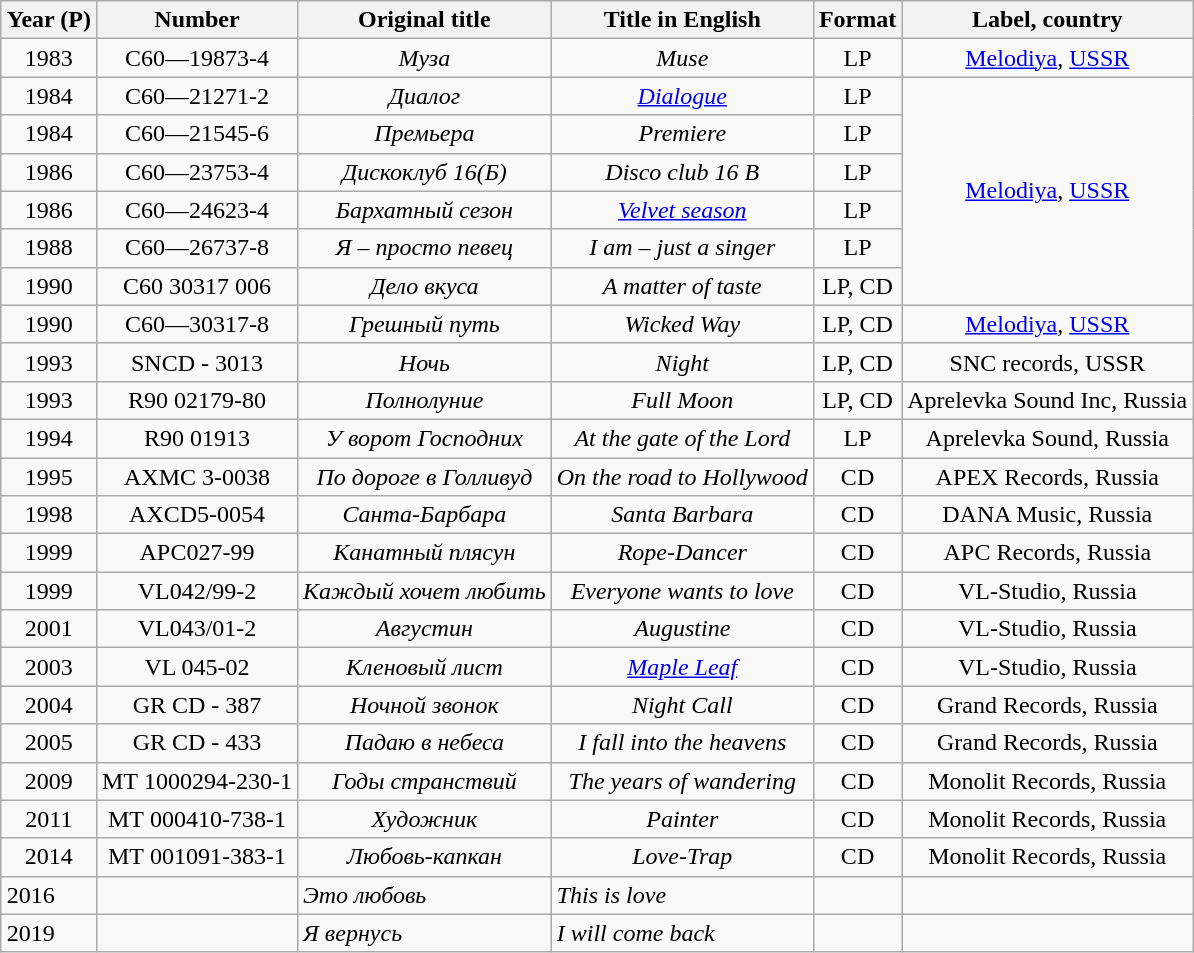<table class="wikitable" style="margin:auto;">
<tr>
<th>Year (P)</th>
<th>Number</th>
<th>Original title</th>
<th>Title in English</th>
<th>Format</th>
<th>Label, country</th>
</tr>
<tr style="text-align:center;">
<td>1983</td>
<td>С60—19873-4</td>
<td><em>Муза</em></td>
<td><em>Muse</em></td>
<td>LP</td>
<td><a href='#'>Melodiya</a>, <a href='#'>USSR</a></td>
</tr>
<tr>
<td style="text-align:center;">1984</td>
<td style="text-align:center;">С60—21271-2</td>
<td style="text-align:center;"><em>Диалог</em></td>
<td style="text-align:center;"><em><a href='#'>Dialogue</a></em></td>
<td style="text-align:center;">LP</td>
<td style="text-align:center;" rowspan="6"><a href='#'>Melodiya</a>, <a href='#'>USSR</a></td>
</tr>
<tr style="text-align:center;">
<td>1984</td>
<td>С60—21545-6</td>
<td><em>Премьера</em></td>
<td><em>Premiere</em></td>
<td>LP</td>
</tr>
<tr style="text-align:center;">
<td>1986</td>
<td>С60—23753-4</td>
<td><em>Дискоклуб 16(Б)</em></td>
<td><em>Disco club 16 B</em></td>
<td>LP</td>
</tr>
<tr style="text-align:center;">
<td>1986</td>
<td>С60—24623-4</td>
<td><em>Бархатный сезон</em></td>
<td><em><a href='#'>Velvet season</a></em></td>
<td>LP</td>
</tr>
<tr style="text-align:center;">
<td>1988</td>
<td>С60—26737-8</td>
<td><em>Я – просто певец </em></td>
<td><em>I am – just a singer</em></td>
<td>LP</td>
</tr>
<tr style="text-align:center;">
<td>1990</td>
<td>С60 30317 006</td>
<td><em>Дело вкуса </em></td>
<td><em>A matter of taste</em></td>
<td>LP, CD</td>
</tr>
<tr style="text-align:center;">
<td>1990</td>
<td>С60—30317-8</td>
<td><em>Грешный путь</em></td>
<td><em>Wicked Way</em></td>
<td>LP, CD</td>
<td><a href='#'>Melodiya</a>, <a href='#'>USSR</a></td>
</tr>
<tr style="text-align:center;">
<td>1993</td>
<td>SNCD - 3013</td>
<td><em>Ночь</em></td>
<td><em>Night</em></td>
<td>LP, CD</td>
<td>SNC records, USSR</td>
</tr>
<tr style="text-align:center;">
<td>1993</td>
<td>R90 02179-80</td>
<td><em>Полнолуние</em></td>
<td><em>Full Moon</em></td>
<td>LP, CD</td>
<td>Аprelevka Sound Inc, Russia</td>
</tr>
<tr style="text-align:center;">
<td>1994</td>
<td>R90 01913</td>
<td><em>У ворот Господних</em></td>
<td><em>At the gate of the Lord</em></td>
<td>LP</td>
<td>Aprelevka Sound, Russia</td>
</tr>
<tr style="text-align:center;">
<td>1995</td>
<td>AXMC 3-0038</td>
<td><em>По дороге в Голливуд</em></td>
<td><em>On the road to Hollywood</em></td>
<td>CD</td>
<td>APEX Records, Russia</td>
</tr>
<tr style="text-align:center;">
<td>1998</td>
<td>AXCD5-0054</td>
<td><em>Санта-Барбара</em></td>
<td><em>Santa Barbara</em></td>
<td>CD</td>
<td>DANA Music, Russia</td>
</tr>
<tr style="text-align:center;">
<td>1999</td>
<td>АРС027-99</td>
<td><em>Канатный плясун</em></td>
<td><em>Rope-Dancer</em></td>
<td>CD</td>
<td>АРС Records, Russia</td>
</tr>
<tr style="text-align:center;">
<td>1999</td>
<td>VL042/99-2</td>
<td><em>Каждый хочет любить</em></td>
<td><em>Everyone wants to love</em></td>
<td>CD</td>
<td>VL-Studio, Russia</td>
</tr>
<tr style="text-align:center;">
<td>2001</td>
<td>VL043/01-2</td>
<td><em>Августин</em></td>
<td><em>Augustine</em></td>
<td>CD</td>
<td>VL-Studio, Russia</td>
</tr>
<tr style="text-align:center;">
<td>2003</td>
<td>VL 045-02</td>
<td><em>Кленовый лист</em></td>
<td><em><a href='#'>Maple Leaf</a></em></td>
<td>CD</td>
<td>VL-Studio, Russia</td>
</tr>
<tr>
<td style="text-align:center;">2004</td>
<td style="text-align:center;">GR CD - 387</td>
<td style="text-align:center;"><em>Ночной звонок</em></td>
<td style="text-align:center;"><em>Night Call</em></td>
<td style="text-align:center;">CD</td>
<td style="text-align:center;">Grand Records, Russia</td>
</tr>
<tr>
<td style="text-align:center;">2005</td>
<td style="text-align:center;">GR CD - 433</td>
<td style="text-align:center;"><em>Падаю в небеса</em></td>
<td style="text-align:center;"><em>I fall into the heavens</em></td>
<td style="text-align:center;">CD</td>
<td style="text-align:center;">Grand Records, Russia</td>
</tr>
<tr>
<td style="text-align:center;">2009</td>
<td style="text-align:center;">МТ 1000294-230-1</td>
<td style="text-align:center;"><em>Годы странствий</em></td>
<td style="text-align:center;"><em>The years of wandering</em></td>
<td style="text-align:center;">CD</td>
<td style="text-align:center;">Monolit Records, Russia</td>
</tr>
<tr>
<td style="text-align:center;">2011</td>
<td style="text-align:center;">МТ 000410-738-1</td>
<td style="text-align:center;"><em>Художник</em></td>
<td style="text-align:center;"><em>Painter</em></td>
<td style="text-align:center;">CD</td>
<td style="text-align:center;">Monolit Records, Russia</td>
</tr>
<tr>
<td style="text-align:center;">2014</td>
<td style="text-align:center;">МТ 001091-383-1</td>
<td style="text-align:center;"><em>Любовь-капкан</em></td>
<td style="text-align:center;"><em>Love-Trap</em></td>
<td style="text-align:center;">CD</td>
<td style="text-align:center;">Monolit Records, Russia</td>
</tr>
<tr>
<td>2016</td>
<td></td>
<td><em>Это любовь</em></td>
<td><em>This is love</em></td>
<td></td>
<td></td>
</tr>
<tr>
<td>2019</td>
<td></td>
<td><em>Я вернусь</em></td>
<td><em>I will come back</em></td>
<td></td>
<td></td>
</tr>
</table>
